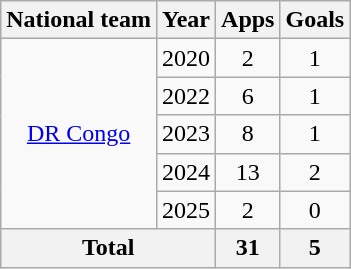<table class="wikitable" style="text-align:center">
<tr>
<th>National team</th>
<th>Year</th>
<th>Apps</th>
<th>Goals</th>
</tr>
<tr>
<td rowspan="5"><a href='#'>DR Congo</a></td>
<td>2020</td>
<td>2</td>
<td>1</td>
</tr>
<tr>
<td>2022</td>
<td>6</td>
<td>1</td>
</tr>
<tr>
<td>2023</td>
<td>8</td>
<td>1</td>
</tr>
<tr>
<td>2024</td>
<td>13</td>
<td>2</td>
</tr>
<tr>
<td>2025</td>
<td>2</td>
<td>0</td>
</tr>
<tr>
<th colspan="2">Total</th>
<th>31</th>
<th>5</th>
</tr>
</table>
